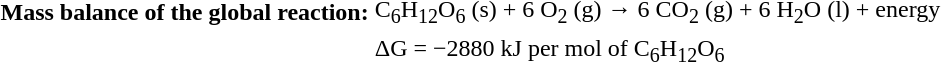<table>
<tr>
<td rowspan = 1><strong>Mass balance of the global reaction:</strong></td>
<td>C<sub>6</sub>H<sub>12</sub>O<sub>6</sub> (s) + 6 O<sub>2</sub> (g) → 6 CO<sub>2</sub> (g) + 6 H<sub>2</sub>O (l) + energy</td>
</tr>
<tr>
<td></td>
<td>ΔG = −2880 kJ per mol of C<sub>6</sub>H<sub>12</sub>O<sub>6</sub></td>
</tr>
</table>
